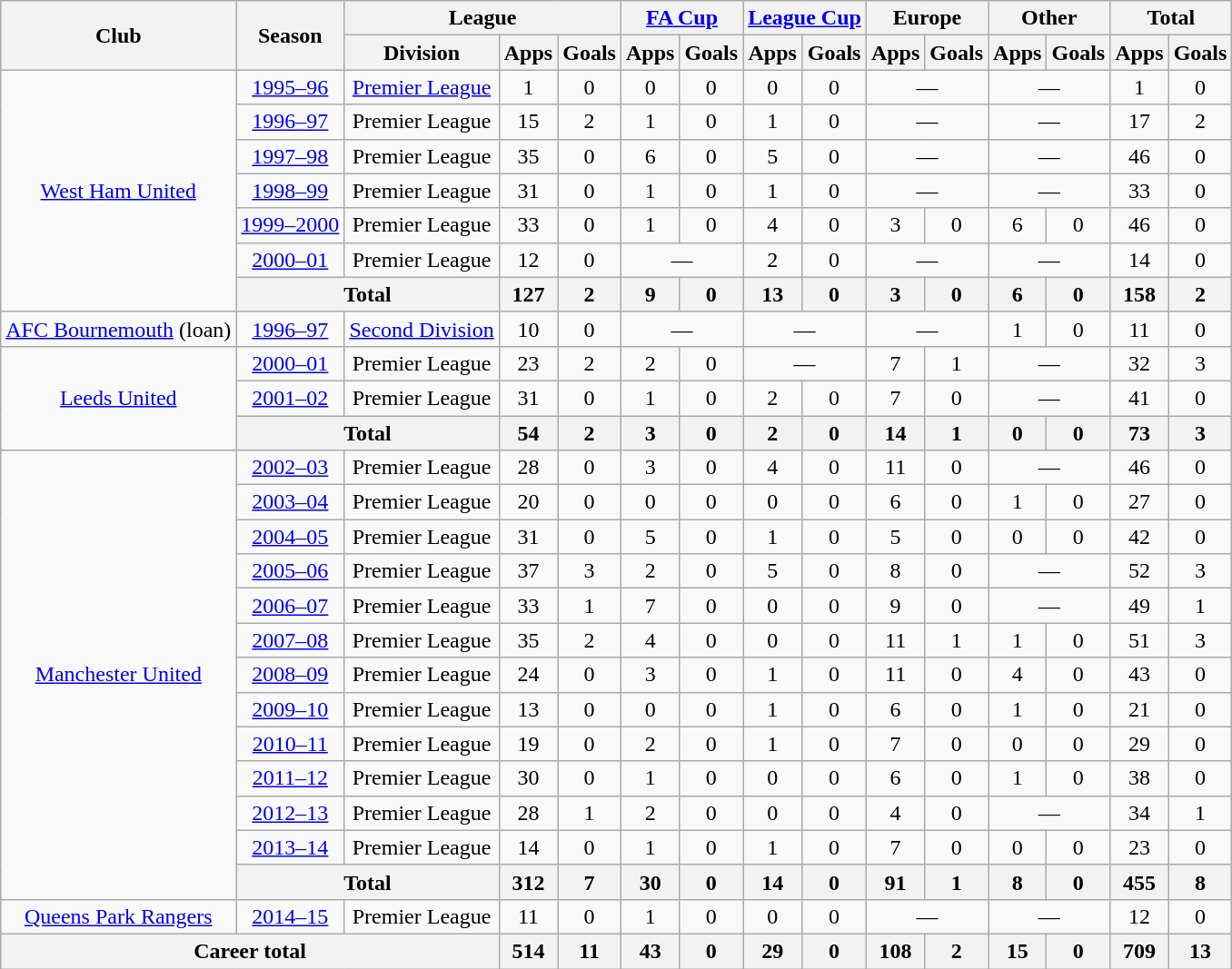<table class="wikitable" style="text-align:center">
<tr>
<th rowspan="2">Club</th>
<th rowspan="2">Season</th>
<th colspan="3">League</th>
<th colspan="2"><a href='#'>FA Cup</a></th>
<th colspan="2"><a href='#'>League Cup</a></th>
<th colspan="2">Europe</th>
<th colspan="2">Other</th>
<th colspan="2">Total</th>
</tr>
<tr>
<th>Division</th>
<th>Apps</th>
<th>Goals</th>
<th>Apps</th>
<th>Goals</th>
<th>Apps</th>
<th>Goals</th>
<th>Apps</th>
<th>Goals</th>
<th>Apps</th>
<th>Goals</th>
<th>Apps</th>
<th>Goals</th>
</tr>
<tr>
<td rowspan="7"><a href='#'>West Ham United</a></td>
<td><a href='#'>1995–96</a></td>
<td><a href='#'>Premier League</a></td>
<td>1</td>
<td>0</td>
<td>0</td>
<td>0</td>
<td>0</td>
<td>0</td>
<td colspan="2">—</td>
<td colspan="2">—</td>
<td>1</td>
<td>0</td>
</tr>
<tr>
<td><a href='#'>1996–97</a></td>
<td>Premier League</td>
<td>15</td>
<td>2</td>
<td>1</td>
<td>0</td>
<td>1</td>
<td>0</td>
<td colspan="2">—</td>
<td colspan="2">—</td>
<td>17</td>
<td>2</td>
</tr>
<tr>
<td><a href='#'>1997–98</a></td>
<td>Premier League</td>
<td>35</td>
<td>0</td>
<td>6</td>
<td>0</td>
<td>5</td>
<td>0</td>
<td colspan="2">—</td>
<td colspan="2">—</td>
<td>46</td>
<td>0</td>
</tr>
<tr>
<td><a href='#'>1998–99</a></td>
<td>Premier League</td>
<td>31</td>
<td>0</td>
<td>1</td>
<td>0</td>
<td>1</td>
<td>0</td>
<td colspan="2">—</td>
<td colspan="2">—</td>
<td>33</td>
<td>0</td>
</tr>
<tr>
<td><a href='#'>1999–2000</a></td>
<td>Premier League</td>
<td>33</td>
<td>0</td>
<td>1</td>
<td>0</td>
<td>4</td>
<td>0</td>
<td>3</td>
<td>0</td>
<td>6</td>
<td>0</td>
<td>46</td>
<td>0</td>
</tr>
<tr>
<td><a href='#'>2000–01</a></td>
<td>Premier League</td>
<td>12</td>
<td>0</td>
<td colspan="2">—</td>
<td>2</td>
<td>0</td>
<td colspan="2">—</td>
<td colspan="2">—</td>
<td>14</td>
<td>0</td>
</tr>
<tr>
<th colspan="2">Total</th>
<th>127</th>
<th>2</th>
<th>9</th>
<th>0</th>
<th>13</th>
<th>0</th>
<th>3</th>
<th>0</th>
<th>6</th>
<th>0</th>
<th>158</th>
<th>2</th>
</tr>
<tr>
<td><a href='#'>AFC Bournemouth</a> (loan)</td>
<td><a href='#'>1996–97</a></td>
<td><a href='#'>Second Division</a></td>
<td>10</td>
<td>0</td>
<td colspan="2">—</td>
<td colspan="2">—</td>
<td colspan="2">—</td>
<td>1</td>
<td>0</td>
<td>11</td>
<td>0</td>
</tr>
<tr>
<td rowspan="3"><a href='#'>Leeds United</a></td>
<td><a href='#'>2000–01</a></td>
<td>Premier League</td>
<td>23</td>
<td>2</td>
<td>2</td>
<td>0</td>
<td colspan="2">—</td>
<td>7</td>
<td>1</td>
<td colspan="2">—</td>
<td>32</td>
<td>3</td>
</tr>
<tr>
<td><a href='#'>2001–02</a></td>
<td>Premier League</td>
<td>31</td>
<td>0</td>
<td>1</td>
<td>0</td>
<td>2</td>
<td>0</td>
<td>7</td>
<td>0</td>
<td colspan="2">—</td>
<td>41</td>
<td>0</td>
</tr>
<tr>
<th colspan="2">Total</th>
<th>54</th>
<th>2</th>
<th>3</th>
<th>0</th>
<th>2</th>
<th>0</th>
<th>14</th>
<th>1</th>
<th>0</th>
<th>0</th>
<th>73</th>
<th>3</th>
</tr>
<tr>
<td rowspan="13"><a href='#'>Manchester United</a></td>
<td><a href='#'>2002–03</a></td>
<td>Premier League</td>
<td>28</td>
<td>0</td>
<td>3</td>
<td>0</td>
<td>4</td>
<td>0</td>
<td>11</td>
<td>0</td>
<td colspan="2">—</td>
<td>46</td>
<td>0</td>
</tr>
<tr>
<td><a href='#'>2003–04</a></td>
<td>Premier League</td>
<td>20</td>
<td>0</td>
<td>0</td>
<td>0</td>
<td>0</td>
<td>0</td>
<td>6</td>
<td>0</td>
<td>1</td>
<td>0</td>
<td>27</td>
<td>0</td>
</tr>
<tr>
<td><a href='#'>2004–05</a></td>
<td>Premier League</td>
<td>31</td>
<td>0</td>
<td>5</td>
<td>0</td>
<td>1</td>
<td>0</td>
<td>5</td>
<td>0</td>
<td>0</td>
<td>0</td>
<td>42</td>
<td>0</td>
</tr>
<tr>
<td><a href='#'>2005–06</a></td>
<td>Premier League</td>
<td>37</td>
<td>3</td>
<td>2</td>
<td>0</td>
<td>5</td>
<td>0</td>
<td>8</td>
<td>0</td>
<td colspan="2">—</td>
<td>52</td>
<td>3</td>
</tr>
<tr>
<td><a href='#'>2006–07</a></td>
<td>Premier League</td>
<td>33</td>
<td>1</td>
<td>7</td>
<td>0</td>
<td>0</td>
<td>0</td>
<td>9</td>
<td>0</td>
<td colspan="2">—</td>
<td>49</td>
<td>1</td>
</tr>
<tr>
<td><a href='#'>2007–08</a></td>
<td>Premier League</td>
<td>35</td>
<td>2</td>
<td>4</td>
<td>0</td>
<td>0</td>
<td>0</td>
<td>11</td>
<td>1</td>
<td>1</td>
<td>0</td>
<td>51</td>
<td>3</td>
</tr>
<tr>
<td><a href='#'>2008–09</a></td>
<td>Premier League</td>
<td>24</td>
<td>0</td>
<td>3</td>
<td>0</td>
<td>1</td>
<td>0</td>
<td>11</td>
<td>0</td>
<td>4</td>
<td>0</td>
<td>43</td>
<td>0</td>
</tr>
<tr>
<td><a href='#'>2009–10</a></td>
<td>Premier League</td>
<td>13</td>
<td>0</td>
<td>0</td>
<td>0</td>
<td>1</td>
<td>0</td>
<td>6</td>
<td>0</td>
<td>1</td>
<td>0</td>
<td>21</td>
<td>0</td>
</tr>
<tr>
<td><a href='#'>2010–11</a></td>
<td>Premier League</td>
<td>19</td>
<td>0</td>
<td>2</td>
<td>0</td>
<td>1</td>
<td>0</td>
<td>7</td>
<td>0</td>
<td>0</td>
<td>0</td>
<td>29</td>
<td>0</td>
</tr>
<tr>
<td><a href='#'>2011–12</a></td>
<td>Premier League</td>
<td>30</td>
<td>0</td>
<td>1</td>
<td>0</td>
<td>0</td>
<td>0</td>
<td>6</td>
<td>0</td>
<td>1</td>
<td>0</td>
<td>38</td>
<td>0</td>
</tr>
<tr>
<td><a href='#'>2012–13</a></td>
<td>Premier League</td>
<td>28</td>
<td>1</td>
<td>2</td>
<td>0</td>
<td>0</td>
<td>0</td>
<td>4</td>
<td>0</td>
<td colspan="2">—</td>
<td>34</td>
<td>1</td>
</tr>
<tr>
<td><a href='#'>2013–14</a></td>
<td>Premier League</td>
<td>14</td>
<td>0</td>
<td>1</td>
<td>0</td>
<td>1</td>
<td>0</td>
<td>7</td>
<td>0</td>
<td>0</td>
<td>0</td>
<td>23</td>
<td>0</td>
</tr>
<tr>
<th colspan="2">Total</th>
<th>312</th>
<th>7</th>
<th>30</th>
<th>0</th>
<th>14</th>
<th>0</th>
<th>91</th>
<th>1</th>
<th>8</th>
<th>0</th>
<th>455</th>
<th>8</th>
</tr>
<tr>
<td><a href='#'>Queens Park Rangers</a></td>
<td><a href='#'>2014–15</a></td>
<td>Premier League</td>
<td>11</td>
<td>0</td>
<td>1</td>
<td>0</td>
<td>0</td>
<td>0</td>
<td colspan="2">—</td>
<td colspan="2">—</td>
<td>12</td>
<td>0</td>
</tr>
<tr>
<th colspan="3">Career total</th>
<th>514</th>
<th>11</th>
<th>43</th>
<th>0</th>
<th>29</th>
<th>0</th>
<th>108</th>
<th>2</th>
<th>15</th>
<th>0</th>
<th>709</th>
<th>13</th>
</tr>
</table>
